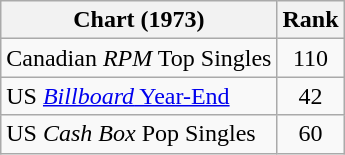<table class="wikitable sortable">
<tr>
<th align="left">Chart (1973)</th>
<th style="text-align:center;">Rank</th>
</tr>
<tr>
<td>Canadian <em>RPM</em> Top Singles</td>
<td style="text-align:center;">110</td>
</tr>
<tr>
<td>US <a href='#'><em>Billboard</em> Year-End</a></td>
<td style="text-align:center;">42</td>
</tr>
<tr>
<td>US <em>Cash Box</em> Pop Singles</td>
<td style="text-align:center;">60</td>
</tr>
</table>
